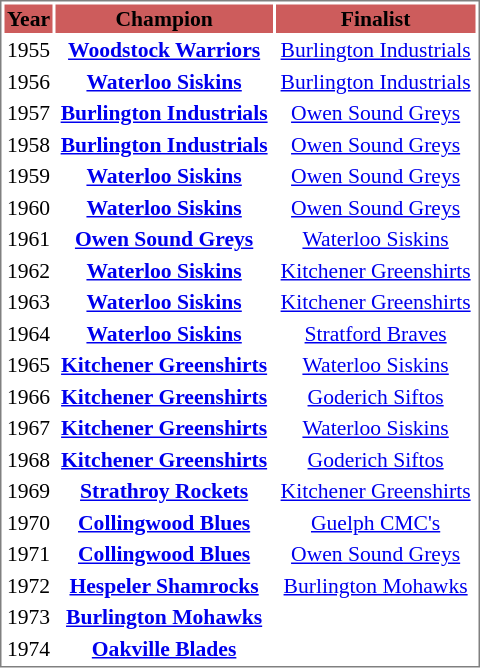<table cellpadding="0">
<tr align="left" style="vertical-align: top">
<td></td>
<td><br><table cellpadding="1" width="320px" style="font-size: 90%; border: 1px solid gray;">
<tr align="center">
<th style="background: #CD5C5C;" width="30"><strong>Year</strong></th>
<th style="background: #CD5C5C;"><strong>Champion</strong></th>
<th style="background: #CD5C5C;"><strong>Finalist</strong></th>
</tr>
<tr align="center">
<td>1955</td>
<td><strong><a href='#'>Woodstock Warriors</a></strong></td>
<td><a href='#'>Burlington Industrials</a></td>
</tr>
<tr align="center">
<td>1956</td>
<td><strong><a href='#'>Waterloo Siskins</a></strong></td>
<td><a href='#'>Burlington Industrials</a></td>
</tr>
<tr align="center">
<td>1957</td>
<td><strong><a href='#'>Burlington Industrials</a></strong></td>
<td><a href='#'>Owen Sound Greys</a></td>
</tr>
<tr align="center">
<td>1958</td>
<td><strong><a href='#'>Burlington Industrials</a></strong></td>
<td><a href='#'>Owen Sound Greys</a></td>
</tr>
<tr align="center">
<td>1959</td>
<td><strong><a href='#'>Waterloo Siskins</a></strong></td>
<td><a href='#'>Owen Sound Greys</a></td>
</tr>
<tr align="center">
<td>1960</td>
<td><strong><a href='#'>Waterloo Siskins</a></strong></td>
<td><a href='#'>Owen Sound Greys</a></td>
</tr>
<tr align="center">
<td>1961</td>
<td><strong><a href='#'>Owen Sound Greys</a></strong></td>
<td><a href='#'>Waterloo Siskins</a></td>
</tr>
<tr align="center">
<td>1962</td>
<td><strong><a href='#'>Waterloo Siskins</a></strong></td>
<td><a href='#'>Kitchener Greenshirts</a></td>
</tr>
<tr align="center">
<td>1963</td>
<td><strong><a href='#'>Waterloo Siskins</a></strong></td>
<td><a href='#'>Kitchener Greenshirts</a></td>
</tr>
<tr align="center">
<td>1964</td>
<td><strong><a href='#'>Waterloo Siskins</a></strong></td>
<td><a href='#'>Stratford Braves</a></td>
</tr>
<tr align="center">
<td>1965</td>
<td><strong><a href='#'>Kitchener Greenshirts</a></strong></td>
<td><a href='#'>Waterloo Siskins</a></td>
</tr>
<tr align="center">
<td>1966</td>
<td><strong><a href='#'>Kitchener Greenshirts</a></strong></td>
<td><a href='#'>Goderich Siftos</a></td>
</tr>
<tr align="center">
<td>1967</td>
<td><strong><a href='#'>Kitchener Greenshirts</a></strong></td>
<td><a href='#'>Waterloo Siskins</a></td>
</tr>
<tr align="center">
<td>1968</td>
<td><strong><a href='#'>Kitchener Greenshirts</a></strong></td>
<td><a href='#'>Goderich Siftos</a></td>
</tr>
<tr align="center">
<td>1969</td>
<td><strong><a href='#'>Strathroy Rockets</a></strong></td>
<td><a href='#'>Kitchener Greenshirts</a></td>
</tr>
<tr align="center">
<td>1970</td>
<td><strong><a href='#'>Collingwood Blues</a></strong></td>
<td><a href='#'>Guelph CMC's</a></td>
</tr>
<tr align="center">
<td>1971</td>
<td><strong><a href='#'>Collingwood Blues</a></strong></td>
<td><a href='#'>Owen Sound Greys</a></td>
</tr>
<tr align="center">
<td>1972</td>
<td><strong><a href='#'>Hespeler Shamrocks</a></strong></td>
<td><a href='#'>Burlington Mohawks</a></td>
</tr>
<tr align="center">
<td>1973</td>
<td><strong><a href='#'>Burlington Mohawks</a></strong></td>
<td></td>
</tr>
<tr align="center">
<td>1974</td>
<td><strong><a href='#'>Oakville Blades</a></strong></td>
<td></td>
</tr>
</table>
</td>
</tr>
</table>
